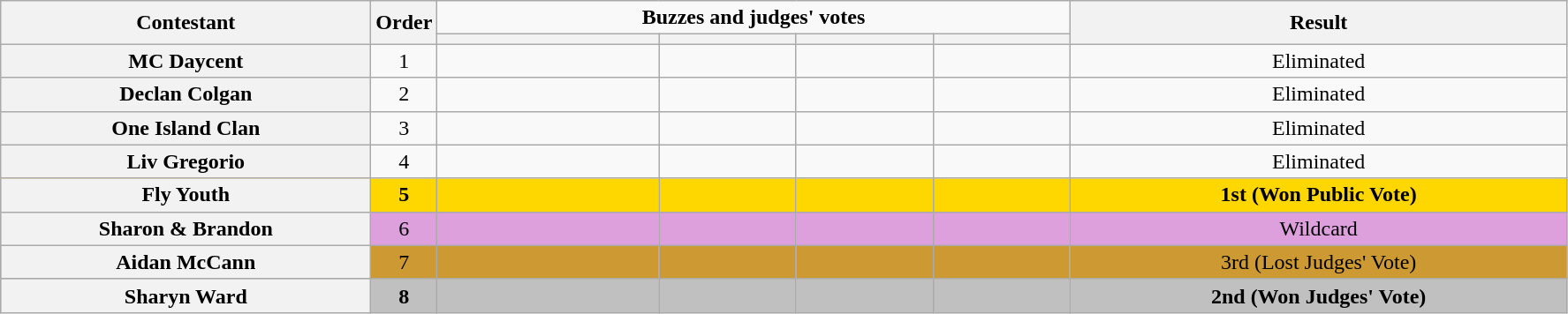<table class="wikitable sortable plainrowheaders" style="text-align:center;">
<tr>
<th scope="col" rowspan="2"  style="width:17em;">Contestant</th>
<th scope="col" rowspan="2"  style="width:1em;">Order</th>
<td colspan="4"><strong>Buzzes and judges' votes</strong></td>
<th rowspan="2" scope="col" style="width:23em;">Result</th>
</tr>
<tr>
<th scope="col" style="width:10em;"></th>
<th scope="col" style="width:6em;"></th>
<th scope="col" style="width:6em;"></th>
<th scope="col" style="width:6em;"></th>
</tr>
<tr>
<th scope="row">MC Daycent</th>
<td>1</td>
<td></td>
<td></td>
<td></td>
<td></td>
<td>Eliminated</td>
</tr>
<tr>
<th scope="row">Declan Colgan</th>
<td>2</td>
<td></td>
<td></td>
<td></td>
<td></td>
<td>Eliminated</td>
</tr>
<tr>
<th scope="row">One Island Clan</th>
<td>3</td>
<td></td>
<td></td>
<td></td>
<td></td>
<td>Eliminated</td>
</tr>
<tr>
<th scope="row">Liv Gregorio</th>
<td>4</td>
<td></td>
<td></td>
<td></td>
<td></td>
<td>Eliminated</td>
</tr>
<tr bgcolor=gold>
<th scope="row"><strong>Fly Youth</strong></th>
<td><strong>5</strong></td>
<td></td>
<td></td>
<td></td>
<td></td>
<td><strong>1st (Won Public Vote)</strong></td>
</tr>
<tr bgcolor="#DDA0DD">
<th scope="row">Sharon & Brandon</th>
<td>6</td>
<td></td>
<td></td>
<td></td>
<td></td>
<td>Wildcard</td>
</tr>
<tr bgcolor="#cc9933">
<th scope="row">Aidan McCann</th>
<td>7</td>
<td></td>
<td></td>
<td></td>
<td></td>
<td>3rd (Lost Judges' Vote)</td>
</tr>
<tr bgcolor="silver">
<th scope="row"><strong>Sharyn Ward</strong></th>
<td><strong>8</strong></td>
<td align="center"></td>
<td align="center"></td>
<td align="center"></td>
<td align="center"></td>
<td><strong>2nd (Won Judges' Vote)</strong></td>
</tr>
</table>
